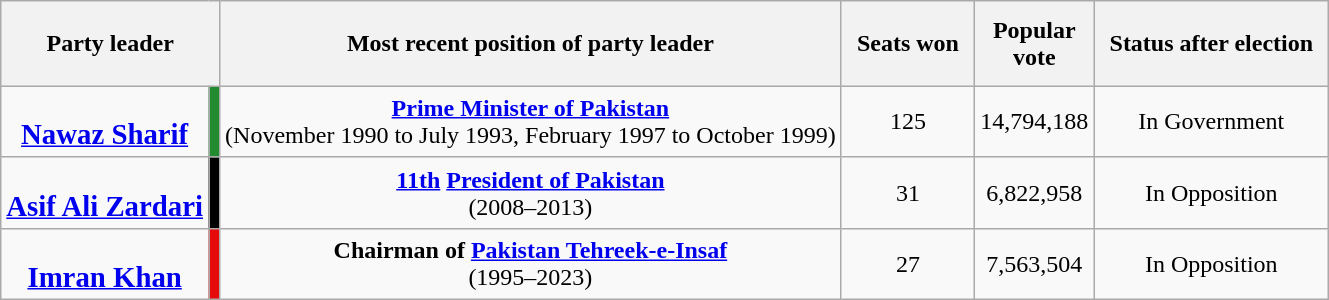<table class="wikitable sortable" style="text-align:center;">
<tr>
<th colspan=2 style="padding:10px; width:120px; ">Party leader</th>
<th style="padding:10px">Most recent position of party leader</th>
<th style="padding:10px;">Seats won</th>
<th style="padding:10px;">Popular<br>vote</th>
<th style="padding:10px;">Status after election</th>
</tr>
<tr>
<td><br><big><strong><a href='#'>Nawaz Sharif</a></strong></big></td>
<td style="background:#228B2F;"></td>
<td><strong><a href='#'>Prime Minister of Pakistan</a></strong><br>(November 1990 to July 1993, February 1997 to October 1999)</td>
<td>125</td>
<td>14,794,188</td>
<td>In Government</td>
</tr>
<tr>
<td><br><big><strong><a href='#'>Asif Ali Zardari</a></strong></big></td>
<td style="background:#000000;"></td>
<td><strong><a href='#'>11th</a> <a href='#'>President of Pakistan</a></strong><br>(2008–2013)</td>
<td>31</td>
<td>6,822,958</td>
<td>In Opposition</td>
</tr>
<tr>
<td><br><big><strong><a href='#'>Imran Khan</a></strong></big></td>
<td style="background:#E70A0A;"></td>
<td><strong>Chairman of <a href='#'>Pakistan Tehreek-e-Insaf</a></strong><br>(1995–2023)</td>
<td>27</td>
<td>7,563,504</td>
<td>In Opposition</td>
</tr>
</table>
